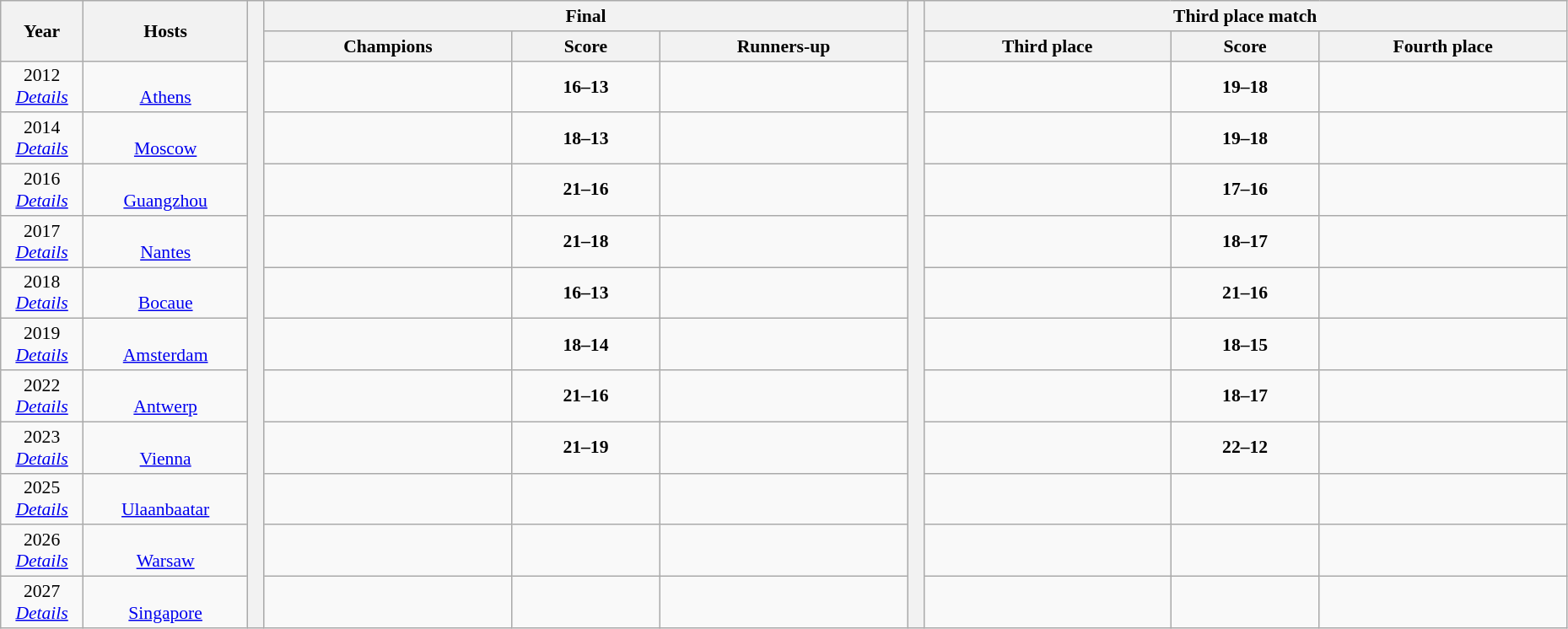<table class="wikitable" style="font-size:90%; width: 98%; text-align: center;">
<tr>
<th rowspan=2 width=5%>Year</th>
<th rowspan=2 width=10%>Hosts</th>
<th width=1% rowspan=13 bgcolor=ffffff></th>
<th colspan=3>Final</th>
<th width=1% rowspan=13 bgcolor=ffffff></th>
<th colspan=3>Third place match</th>
</tr>
<tr>
<th width=15%>Champions</th>
<th width=9%>Score</th>
<th width=15%>Runners-up</th>
<th width=15%>Third place</th>
<th width=9%>Score</th>
<th width=15%>Fourth place</th>
</tr>
<tr>
<td>2012<br><em><a href='#'>Details</a></em></td>
<td><br><a href='#'>Athens</a></td>
<td><strong></strong></td>
<td><strong>16–13</strong></td>
<td></td>
<td></td>
<td><strong>19–18</strong></td>
<td></td>
</tr>
<tr>
<td>2014<br><em><a href='#'>Details</a></em></td>
<td><br><a href='#'>Moscow</a></td>
<td><strong></strong></td>
<td><strong>18–13</strong></td>
<td></td>
<td></td>
<td><strong>19–18</strong></td>
<td></td>
</tr>
<tr>
<td>2016<br><em><a href='#'>Details</a></em></td>
<td><br><a href='#'>Guangzhou</a></td>
<td><strong></strong></td>
<td><strong>21–16</strong></td>
<td></td>
<td></td>
<td><strong>17–16</strong></td>
<td></td>
</tr>
<tr>
<td>2017<br><em><a href='#'>Details</a></em></td>
<td><br><a href='#'>Nantes</a></td>
<td><strong></strong></td>
<td><strong>21–18</strong></td>
<td></td>
<td></td>
<td><strong>18–17</strong></td>
<td></td>
</tr>
<tr>
<td>2018<br><em><a href='#'>Details</a></em></td>
<td><br><a href='#'>Bocaue</a></td>
<td><strong></strong></td>
<td><strong>16–13</strong></td>
<td></td>
<td></td>
<td><strong>21–16</strong></td>
<td></td>
</tr>
<tr>
<td>2019<br><em><a href='#'>Details</a></em></td>
<td><br><a href='#'>Amsterdam</a></td>
<td><strong></strong></td>
<td><strong>18–14</strong></td>
<td></td>
<td></td>
<td><strong>18–15</strong></td>
<td></td>
</tr>
<tr>
<td>2022<br><em><a href='#'>Details</a></em></td>
<td><br><a href='#'>Antwerp</a></td>
<td><strong></strong></td>
<td><strong>21–16</strong></td>
<td></td>
<td></td>
<td><strong>18–17</strong></td>
<td></td>
</tr>
<tr>
<td>2023<br><em><a href='#'>Details</a></em></td>
<td><br><a href='#'>Vienna</a></td>
<td><strong></strong></td>
<td><strong>21–19</strong></td>
<td></td>
<td></td>
<td><strong>22–12</strong></td>
<td></td>
</tr>
<tr>
<td>2025<br><em><a href='#'>Details</a></em></td>
<td><br><a href='#'>Ulaanbaatar</a></td>
<td></td>
<td></td>
<td></td>
<td></td>
<td></td>
<td></td>
</tr>
<tr>
<td>2026<br><em><a href='#'>Details</a></em></td>
<td><br><a href='#'>Warsaw</a></td>
<td></td>
<td></td>
<td></td>
<td></td>
<td></td>
<td></td>
</tr>
<tr>
<td>2027<br><em><a href='#'>Details</a></em></td>
<td><br><a href='#'>Singapore</a></td>
<td></td>
<td></td>
<td></td>
<td></td>
<td></td>
<td></td>
</tr>
</table>
